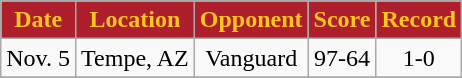<table class="wikitable" style="text-align:center">
<tr>
<th style="background:#AF1E2D;color:#FFC61E;">Date</th>
<th style="background:#AF1E2D;color:#FFC61E;">Location</th>
<th style="background:#AF1E2D;color:#FFC61E;">Opponent</th>
<th style="background:#AF1E2D;color:#FFC61E;">Score</th>
<th style="background:#AF1E2D;color:#FFC61E;">Record</th>
</tr>
<tr>
<td>Nov. 5</td>
<td>Tempe, AZ</td>
<td>Vanguard</td>
<td>97-64</td>
<td>1-0</td>
</tr>
<tr>
</tr>
</table>
